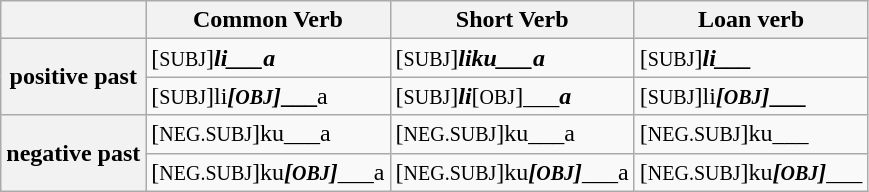<table class="wikitable">
<tr>
<th></th>
<th>Common Verb</th>
<th>Short Verb</th>
<th>Loan verb</th>
</tr>
<tr>
<th rowspan="2">positive past</th>
<td>[<small>SUBJ</small>]<strong><em>li<strong>___</strong>a</em></strong></td>
<td>[<small>SUBJ</small>]<strong><em>liku<strong>___</strong>a</em></strong></td>
<td>[<small>SUBJ</small>]<strong><em>li<strong>___<em></td>
</tr>
<tr>
<td>[<small>SUBJ</small>]</em></strong>li<strong><em>[<small>OBJ</small>]</em>___</strong>a</em></strong></td>
<td>[<small>SUBJ</small>]<strong><em>li</em></strong>[<small>OBJ</small>]<em>___<strong>a<strong><em></td>
<td>[<small>SUBJ</small>]</em></strong>li<strong><em>[<small>OBJ</small>]</em>___<em></td>
</tr>
<tr>
<th rowspan="2">negative past</th>
<td>[<small>NEG.SUBJ</small>]</em></strong>ku___a<strong><em></td>
<td>[<small>NEG.SUBJ</small>]</em></strong>ku___a<strong><em></td>
<td>[<small>NEG.SUBJ</small>]</em></strong>ku___<strong><em></td>
</tr>
<tr>
<td>[<small>NEG.SUBJ</small>]</em></strong>ku<strong><em>[<small>OBJ</small>]</em></strong>___a<strong><em></td>
<td>[<small>NEG.SUBJ</small>]</em></strong>ku<strong><em>[<small>OBJ</small>]</em></strong>___a<strong><em></td>
<td>[<small>NEG.SUBJ</small>]</em></strong>ku<strong><em>[<small>OBJ</small>]</em></strong>___<strong><em></td>
</tr>
</table>
